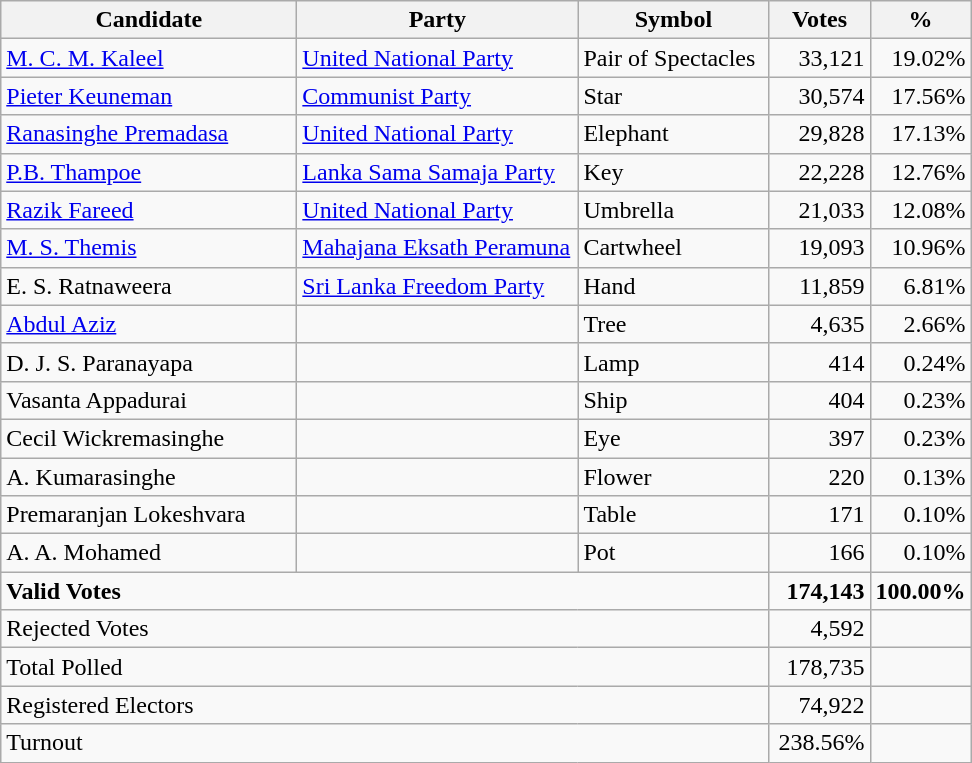<table class="wikitable" border="1" style="text-align:right;">
<tr>
<th align=left width="190">Candidate</th>
<th align=left width="180">Party</th>
<th align=left width="120">Symbol</th>
<th align=left width="60">Votes</th>
<th align=left width="60">%</th>
</tr>
<tr>
<td align=left><a href='#'>M. C. M. Kaleel</a></td>
<td align=left><a href='#'>United National Party</a></td>
<td align=left>Pair of Spectacles</td>
<td>33,121</td>
<td>19.02%</td>
</tr>
<tr>
<td align=left><a href='#'>Pieter Keuneman</a></td>
<td align=left><a href='#'>Communist Party</a></td>
<td align=left>Star</td>
<td>30,574</td>
<td>17.56%</td>
</tr>
<tr>
<td align=left><a href='#'>Ranasinghe Premadasa</a></td>
<td align=left><a href='#'>United National Party</a></td>
<td align=left>Elephant</td>
<td>29,828</td>
<td>17.13%</td>
</tr>
<tr>
<td align=left><a href='#'>P.B. Thampoe</a></td>
<td align=left><a href='#'>Lanka Sama Samaja Party</a></td>
<td align=left>Key</td>
<td>22,228</td>
<td>12.76%</td>
</tr>
<tr>
<td align=left><a href='#'>Razik Fareed</a></td>
<td align=left><a href='#'>United National Party</a></td>
<td align=left>Umbrella</td>
<td>21,033</td>
<td>12.08%</td>
</tr>
<tr>
<td align=left><a href='#'>M. S. Themis</a></td>
<td align=left><a href='#'>Mahajana Eksath Peramuna</a></td>
<td align=left>Cartwheel</td>
<td>19,093</td>
<td>10.96%</td>
</tr>
<tr>
<td align=left>E. S. Ratnaweera</td>
<td align=left><a href='#'>Sri Lanka Freedom Party</a></td>
<td align=left>Hand</td>
<td>11,859</td>
<td>6.81%</td>
</tr>
<tr>
<td align=left><a href='#'>Abdul Aziz</a></td>
<td></td>
<td align=left>Tree</td>
<td>4,635</td>
<td>2.66%</td>
</tr>
<tr>
<td align=left>D. J. S. Paranayapa</td>
<td></td>
<td align=left>Lamp</td>
<td>414</td>
<td>0.24%</td>
</tr>
<tr>
<td align=left>Vasanta Appadurai</td>
<td></td>
<td align=left>Ship</td>
<td>404</td>
<td>0.23%</td>
</tr>
<tr>
<td align=left>Cecil Wickremasinghe</td>
<td></td>
<td align=left>Eye</td>
<td>397</td>
<td>0.23%</td>
</tr>
<tr>
<td align=left>A. Kumarasinghe</td>
<td></td>
<td align=left>Flower</td>
<td>220</td>
<td>0.13%</td>
</tr>
<tr>
<td align=left>Premaranjan Lokeshvara</td>
<td></td>
<td align=left>Table</td>
<td>171</td>
<td>0.10%</td>
</tr>
<tr>
<td align=left>A. A. Mohamed</td>
<td></td>
<td align=left>Pot</td>
<td>166</td>
<td>0.10%</td>
</tr>
<tr>
<td align=left colspan=3><strong>Valid Votes</strong></td>
<td><strong>174,143</strong></td>
<td><strong>100.00%</strong></td>
</tr>
<tr>
<td align=left colspan=3>Rejected Votes</td>
<td>4,592</td>
<td></td>
</tr>
<tr>
<td align=left colspan=3>Total Polled</td>
<td>178,735</td>
<td></td>
</tr>
<tr>
<td align=left colspan=3>Registered Electors</td>
<td>74,922</td>
<td></td>
</tr>
<tr>
<td align=left colspan=3>Turnout</td>
<td>238.56%</td>
</tr>
</table>
